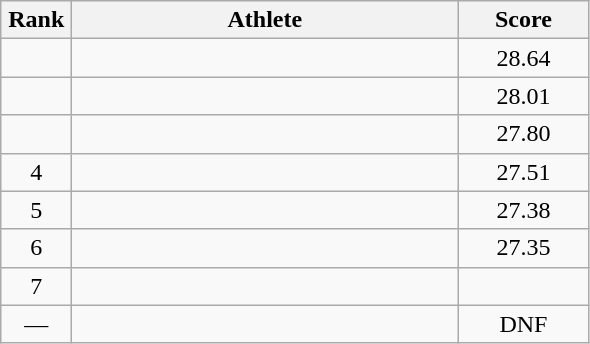<table class = "wikitable" style="text-align:center;">
<tr>
<th width=40>Rank</th>
<th width=250>Athlete</th>
<th width=80>Score</th>
</tr>
<tr>
<td></td>
<td align=left></td>
<td>28.64</td>
</tr>
<tr>
<td></td>
<td align=left></td>
<td>28.01</td>
</tr>
<tr>
<td></td>
<td align=left></td>
<td>27.80</td>
</tr>
<tr>
<td>4</td>
<td align=left></td>
<td>27.51</td>
</tr>
<tr>
<td>5</td>
<td align=left></td>
<td>27.38</td>
</tr>
<tr>
<td>6</td>
<td align=left></td>
<td>27.35</td>
</tr>
<tr>
<td>7</td>
<td align=left></td>
<td></td>
</tr>
<tr>
<td>—</td>
<td align=left></td>
<td>DNF</td>
</tr>
</table>
